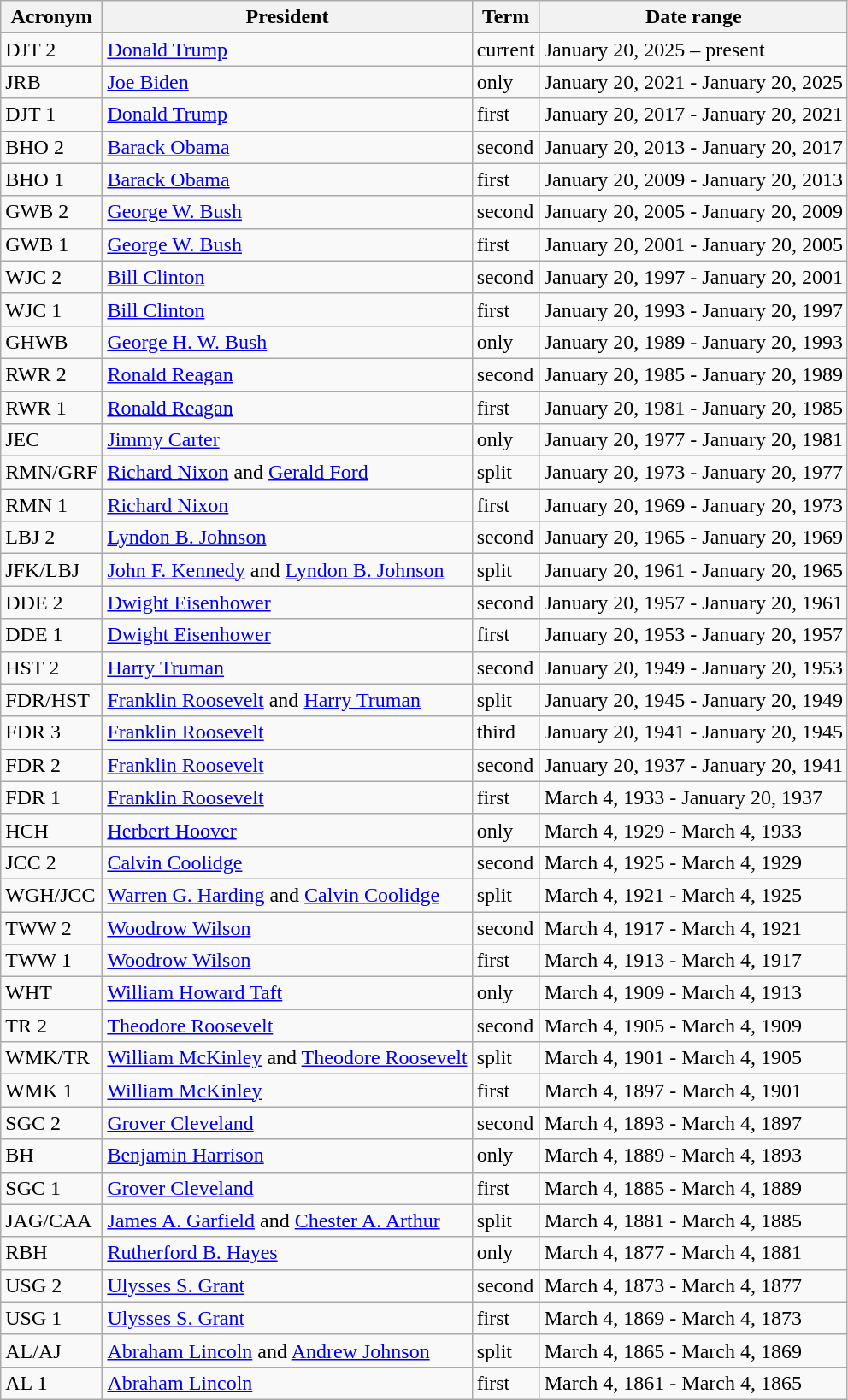<table class="wikitable">
<tr>
<th>Acronym</th>
<th>President</th>
<th>Term</th>
<th>Date range</th>
</tr>
<tr>
<td>DJT 2</td>
<td><a href='#'>Donald Trump</a></td>
<td>current</td>
<td>January 20, 2025 – present</td>
</tr>
<tr>
<td>JRB</td>
<td><a href='#'>Joe Biden</a></td>
<td>only</td>
<td>January 20, 2021 - January 20, 2025</td>
</tr>
<tr>
<td>DJT 1</td>
<td><a href='#'>Donald Trump</a></td>
<td>first</td>
<td>January 20, 2017 - January 20, 2021</td>
</tr>
<tr>
<td>BHO 2</td>
<td><a href='#'>Barack Obama</a></td>
<td>second</td>
<td>January 20, 2013 - January 20, 2017</td>
</tr>
<tr>
<td>BHO 1</td>
<td><a href='#'>Barack Obama</a></td>
<td>first</td>
<td>January 20, 2009 - January 20, 2013</td>
</tr>
<tr>
<td>GWB 2</td>
<td><a href='#'>George W. Bush</a></td>
<td>second</td>
<td>January 20, 2005 - January 20, 2009</td>
</tr>
<tr>
<td>GWB 1</td>
<td><a href='#'>George W. Bush</a></td>
<td>first</td>
<td>January 20, 2001 - January 20, 2005</td>
</tr>
<tr>
<td>WJC 2</td>
<td><a href='#'>Bill Clinton</a></td>
<td>second</td>
<td>January 20, 1997 - January 20, 2001</td>
</tr>
<tr>
<td>WJC 1</td>
<td><a href='#'>Bill Clinton</a></td>
<td>first</td>
<td>January 20, 1993 - January 20, 1997</td>
</tr>
<tr>
<td>GHWB</td>
<td><a href='#'>George H. W. Bush</a></td>
<td>only</td>
<td>January 20, 1989 - January 20, 1993</td>
</tr>
<tr>
<td>RWR 2</td>
<td><a href='#'>Ronald Reagan</a></td>
<td>second</td>
<td>January 20, 1985 - January 20, 1989</td>
</tr>
<tr>
<td>RWR 1</td>
<td><a href='#'>Ronald Reagan</a></td>
<td>first</td>
<td>January 20, 1981 - January 20, 1985</td>
</tr>
<tr>
<td>JEC</td>
<td><a href='#'>Jimmy Carter</a></td>
<td>only</td>
<td>January 20, 1977 - January 20, 1981</td>
</tr>
<tr>
<td>RMN/GRF</td>
<td><a href='#'>Richard Nixon</a> and <a href='#'>Gerald Ford</a></td>
<td>split</td>
<td>January 20, 1973 - January 20, 1977</td>
</tr>
<tr>
<td>RMN 1</td>
<td><a href='#'>Richard Nixon</a></td>
<td>first</td>
<td>January 20, 1969 - January 20, 1973</td>
</tr>
<tr>
<td>LBJ 2</td>
<td><a href='#'>Lyndon B. Johnson</a></td>
<td>second</td>
<td>January 20, 1965 - January 20, 1969</td>
</tr>
<tr>
<td>JFK/LBJ</td>
<td><a href='#'>John F. Kennedy</a> and <a href='#'>Lyndon B. Johnson</a></td>
<td>split</td>
<td>January 20, 1961 - January 20, 1965</td>
</tr>
<tr>
<td>DDE 2</td>
<td><a href='#'>Dwight Eisenhower</a></td>
<td>second</td>
<td>January 20, 1957 - January 20, 1961</td>
</tr>
<tr>
<td>DDE 1</td>
<td><a href='#'>Dwight Eisenhower</a></td>
<td>first</td>
<td>January 20, 1953 - January 20, 1957</td>
</tr>
<tr>
<td>HST 2</td>
<td><a href='#'>Harry Truman</a></td>
<td>second</td>
<td>January 20, 1949 - January 20, 1953</td>
</tr>
<tr>
<td>FDR/HST</td>
<td><a href='#'>Franklin Roosevelt</a> and <a href='#'>Harry Truman</a></td>
<td>split</td>
<td>January 20, 1945 - January 20, 1949</td>
</tr>
<tr>
<td>FDR 3</td>
<td><a href='#'>Franklin Roosevelt</a></td>
<td>third</td>
<td>January 20, 1941 - January 20, 1945</td>
</tr>
<tr>
<td>FDR 2</td>
<td><a href='#'>Franklin Roosevelt</a></td>
<td>second</td>
<td>January 20, 1937 - January 20, 1941</td>
</tr>
<tr>
<td>FDR 1</td>
<td><a href='#'>Franklin Roosevelt</a></td>
<td>first</td>
<td>March 4, 1933 - January 20, 1937</td>
</tr>
<tr>
<td>HCH</td>
<td><a href='#'>Herbert Hoover</a></td>
<td>only</td>
<td>March 4, 1929 - March 4, 1933</td>
</tr>
<tr>
<td>JCC 2</td>
<td><a href='#'>Calvin Coolidge</a></td>
<td>second</td>
<td>March 4, 1925 - March 4, 1929</td>
</tr>
<tr>
<td>WGH/JCC</td>
<td><a href='#'>Warren G. Harding</a> and <a href='#'>Calvin Coolidge</a></td>
<td>split</td>
<td>March 4, 1921 - March 4, 1925</td>
</tr>
<tr>
<td>TWW 2</td>
<td><a href='#'>Woodrow Wilson</a></td>
<td>second</td>
<td>March 4, 1917 - March 4, 1921</td>
</tr>
<tr>
<td>TWW 1</td>
<td><a href='#'>Woodrow Wilson</a></td>
<td>first</td>
<td>March 4, 1913 - March 4, 1917</td>
</tr>
<tr>
<td>WHT</td>
<td><a href='#'>William Howard Taft</a></td>
<td>only</td>
<td>March 4, 1909 - March 4, 1913</td>
</tr>
<tr>
<td>TR 2</td>
<td><a href='#'>Theodore Roosevelt</a></td>
<td>second</td>
<td>March 4, 1905 - March 4, 1909</td>
</tr>
<tr>
<td>WMK/TR</td>
<td><a href='#'>William McKinley</a> and <a href='#'>Theodore Roosevelt</a></td>
<td>split</td>
<td>March 4, 1901 - March 4, 1905</td>
</tr>
<tr>
<td>WMK 1</td>
<td><a href='#'>William McKinley</a></td>
<td>first</td>
<td>March 4, 1897 - March 4, 1901</td>
</tr>
<tr>
<td>SGC 2</td>
<td><a href='#'>Grover Cleveland</a></td>
<td>second</td>
<td>March 4, 1893 - March 4, 1897</td>
</tr>
<tr>
<td>BH</td>
<td><a href='#'>Benjamin Harrison</a></td>
<td>only</td>
<td>March 4, 1889 - March 4, 1893</td>
</tr>
<tr>
<td>SGC 1</td>
<td><a href='#'>Grover Cleveland</a></td>
<td>first</td>
<td>March 4, 1885 - March 4, 1889</td>
</tr>
<tr>
<td>JAG/CAA</td>
<td><a href='#'>James A. Garfield</a> and <a href='#'>Chester A. Arthur</a></td>
<td>split</td>
<td>March 4, 1881 - March 4, 1885</td>
</tr>
<tr>
<td>RBH</td>
<td><a href='#'>Rutherford B. Hayes</a></td>
<td>only</td>
<td>March 4, 1877 - March 4, 1881</td>
</tr>
<tr>
<td>USG 2</td>
<td><a href='#'>Ulysses S. Grant</a></td>
<td>second</td>
<td>March 4, 1873 - March 4, 1877</td>
</tr>
<tr>
<td>USG 1</td>
<td><a href='#'>Ulysses S. Grant</a></td>
<td>first</td>
<td>March 4, 1869 - March 4, 1873</td>
</tr>
<tr>
<td>AL/AJ</td>
<td><a href='#'>Abraham Lincoln</a> and <a href='#'>Andrew Johnson</a></td>
<td>split</td>
<td>March 4, 1865 - March 4, 1869</td>
</tr>
<tr>
<td>AL 1</td>
<td><a href='#'>Abraham Lincoln</a></td>
<td>first</td>
<td>March 4, 1861 - March 4, 1865</td>
</tr>
</table>
